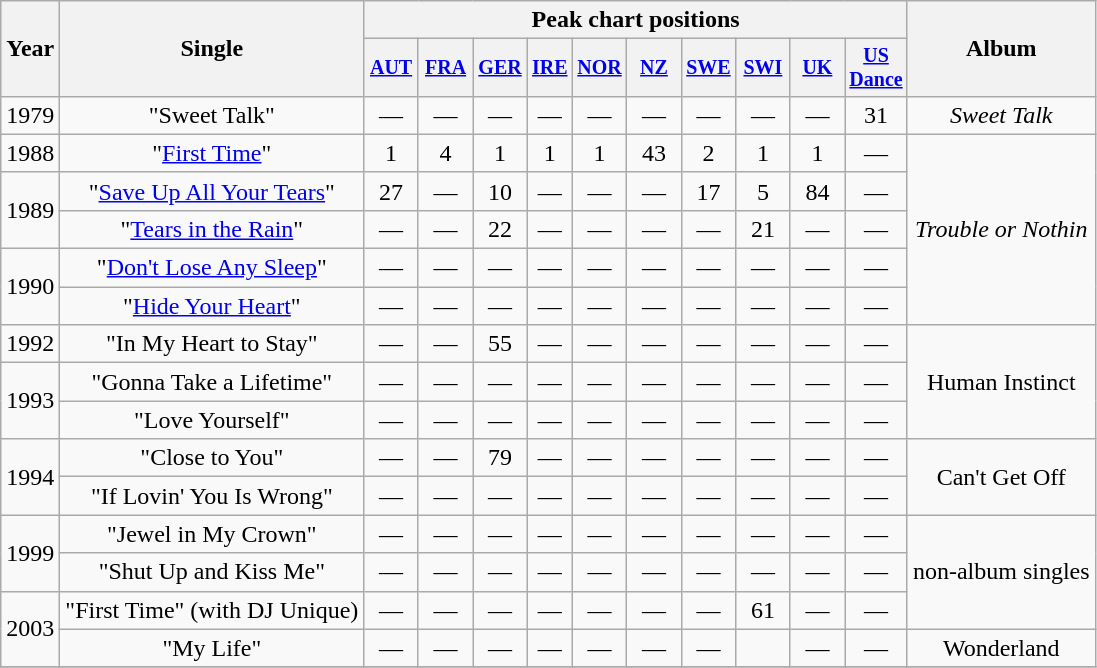<table class="wikitable" style="text-align:center;">
<tr>
<th rowspan="2">Year</th>
<th rowspan="2">Single</th>
<th colspan="10">Peak chart positions</th>
<th rowspan="2">Album</th>
</tr>
<tr style="font-size:smaller;">
<th style="width:30px;"><a href='#'>AUT</a><br></th>
<th style="width:30px;"><a href='#'>FRA</a><br></th>
<th style="width:30px;"><a href='#'>GER</a><br></th>
<th><a href='#'>IRE</a><br></th>
<th style="width:30px;"><a href='#'>NOR</a><br></th>
<th style="width:30px;"><a href='#'>NZ</a><br></th>
<th style="width:30px;"><a href='#'>SWE</a><br></th>
<th style="width:30px;"><a href='#'>SWI</a><br></th>
<th style="width:30px;"><a href='#'>UK</a><br></th>
<th style="width:30px;"><a href='#'>US Dance</a><br></th>
</tr>
<tr>
<td>1979</td>
<td>"Sweet Talk"</td>
<td>—</td>
<td>—</td>
<td>—</td>
<td>—</td>
<td>—</td>
<td>—</td>
<td>—</td>
<td>—</td>
<td>—</td>
<td>31</td>
<td><em>Sweet Talk</em></td>
</tr>
<tr>
<td>1988</td>
<td>"<a href='#'>First Time</a>"</td>
<td>1</td>
<td>4</td>
<td>1</td>
<td>1</td>
<td>1</td>
<td>43</td>
<td>2</td>
<td>1</td>
<td>1</td>
<td>—</td>
<td rowspan=5><em>Trouble or Nothin<strong></td>
</tr>
<tr>
<td rowspan=2>1989</td>
<td>"<a href='#'>Save Up All Your Tears</a>"</td>
<td>27</td>
<td>—</td>
<td>10</td>
<td>—</td>
<td>—</td>
<td>—</td>
<td>17</td>
<td>5</td>
<td>84</td>
<td>—</td>
</tr>
<tr>
<td>"<a href='#'>Tears in the Rain</a>"</td>
<td>—</td>
<td>—</td>
<td>22</td>
<td>—</td>
<td>—</td>
<td>—</td>
<td>—</td>
<td>21</td>
<td>—</td>
<td>—</td>
</tr>
<tr>
<td rowspan=2>1990</td>
<td>"<a href='#'>Don't Lose Any Sleep</a>"</td>
<td>—</td>
<td>—</td>
<td>—</td>
<td>—</td>
<td>—</td>
<td>—</td>
<td>—</td>
<td>—</td>
<td>—</td>
<td>—</td>
</tr>
<tr>
<td>"<a href='#'>Hide Your Heart</a>"</td>
<td>—</td>
<td>—</td>
<td>—</td>
<td>—</td>
<td>—</td>
<td>—</td>
<td>—</td>
<td>—</td>
<td>—</td>
<td>—</td>
</tr>
<tr>
<td>1992</td>
<td>"In My Heart to Stay"</td>
<td>—</td>
<td>—</td>
<td>55</td>
<td>—</td>
<td>—</td>
<td>—</td>
<td>—</td>
<td>—</td>
<td>—</td>
<td>—</td>
<td rowspan=3></em>Human Instinct<em></td>
</tr>
<tr>
<td rowspan=2>1993</td>
<td>"Gonna Take a Lifetime"</td>
<td>—</td>
<td>—</td>
<td>—</td>
<td>—</td>
<td>—</td>
<td>—</td>
<td>—</td>
<td>—</td>
<td>—</td>
<td>—</td>
</tr>
<tr>
<td>"Love Yourself"</td>
<td>—</td>
<td>—</td>
<td>—</td>
<td>—</td>
<td>—</td>
<td>—</td>
<td>—</td>
<td>—</td>
<td>—</td>
<td>—</td>
</tr>
<tr>
<td rowspan=2>1994</td>
<td>"Close to You"</td>
<td>—</td>
<td>—</td>
<td>79</td>
<td>—</td>
<td>—</td>
<td>—</td>
<td>—</td>
<td>—</td>
<td>—</td>
<td>—</td>
<td rowspan=2></em>Can't Get Off<em></td>
</tr>
<tr>
<td>"If Lovin' You Is Wrong"</td>
<td>—</td>
<td>—</td>
<td>—</td>
<td>—</td>
<td>—</td>
<td>—</td>
<td>—</td>
<td>—</td>
<td>—</td>
<td>—</td>
</tr>
<tr>
<td rowspan=2>1999</td>
<td>"Jewel in My Crown"</td>
<td>—</td>
<td>—</td>
<td>—</td>
<td>—</td>
<td>—</td>
<td>—</td>
<td>—</td>
<td>—</td>
<td>—</td>
<td>—</td>
<td rowspan=3>non-album singles</td>
</tr>
<tr>
<td>"Shut Up and Kiss Me"</td>
<td>—</td>
<td>—</td>
<td>—</td>
<td>—</td>
<td>—</td>
<td>—</td>
<td>—</td>
<td>—</td>
<td>—</td>
<td>—</td>
</tr>
<tr>
<td rowspan=2>2003</td>
<td>"First Time" (with DJ Unique)</td>
<td>—</td>
<td>—</td>
<td>—</td>
<td>—</td>
<td>—</td>
<td>—</td>
<td>—</td>
<td>61</td>
<td>—</td>
<td>—</td>
</tr>
<tr>
<td>"My Life"</td>
<td>—</td>
<td>—</td>
<td>—</td>
<td>—</td>
<td>—</td>
<td>—</td>
<td>—</td>
<td></td>
<td>—</td>
<td>—</td>
<td></em>Wonderland<em></td>
</tr>
<tr>
</tr>
</table>
